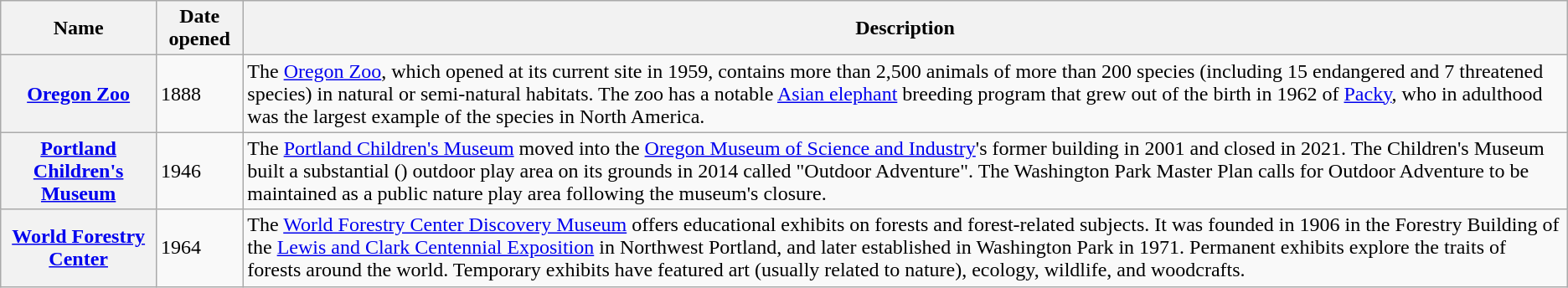<table class="wikitable sortable">
<tr>
<th scope="col">Name</th>
<th scope="col">Date opened</th>
<th>Description</th>
</tr>
<tr>
<th scope="row"><a href='#'>Oregon Zoo</a><br></th>
<td>1888</td>
<td>The <a href='#'>Oregon Zoo</a>, which opened at its current site in 1959, contains more than 2,500 animals of more than 200 species (including 15 endangered and 7 threatened species) in natural or semi-natural habitats. The zoo has a notable <a href='#'>Asian elephant</a> breeding program that grew out of the birth in 1962 of <a href='#'>Packy</a>, who in adulthood was the largest example of the species in North America.</td>
</tr>
<tr>
<th><a href='#'>Portland Children's Museum</a></th>
<td>1946</td>
<td>The <a href='#'>Portland Children's Museum</a> moved into the <a href='#'>Oregon Museum of Science and Industry</a>'s former building in 2001 and closed in 2021. The Children's Museum built a substantial () outdoor play area on its grounds in 2014 called "Outdoor Adventure". The Washington Park Master Plan calls for Outdoor Adventure to be maintained as a public nature play area following the museum's closure.</td>
</tr>
<tr>
<th><a href='#'>World Forestry Center</a></th>
<td>1964</td>
<td>The <a href='#'>World Forestry Center Discovery Museum</a> offers educational exhibits on forests and forest-related subjects. It was founded in 1906 in the Forestry Building of the <a href='#'>Lewis and Clark Centennial Exposition</a> in Northwest Portland, and later established in Washington Park in 1971. Permanent exhibits explore the traits of forests around the world. Temporary exhibits have featured art (usually related to nature), ecology, wildlife, and woodcrafts.</td>
</tr>
</table>
